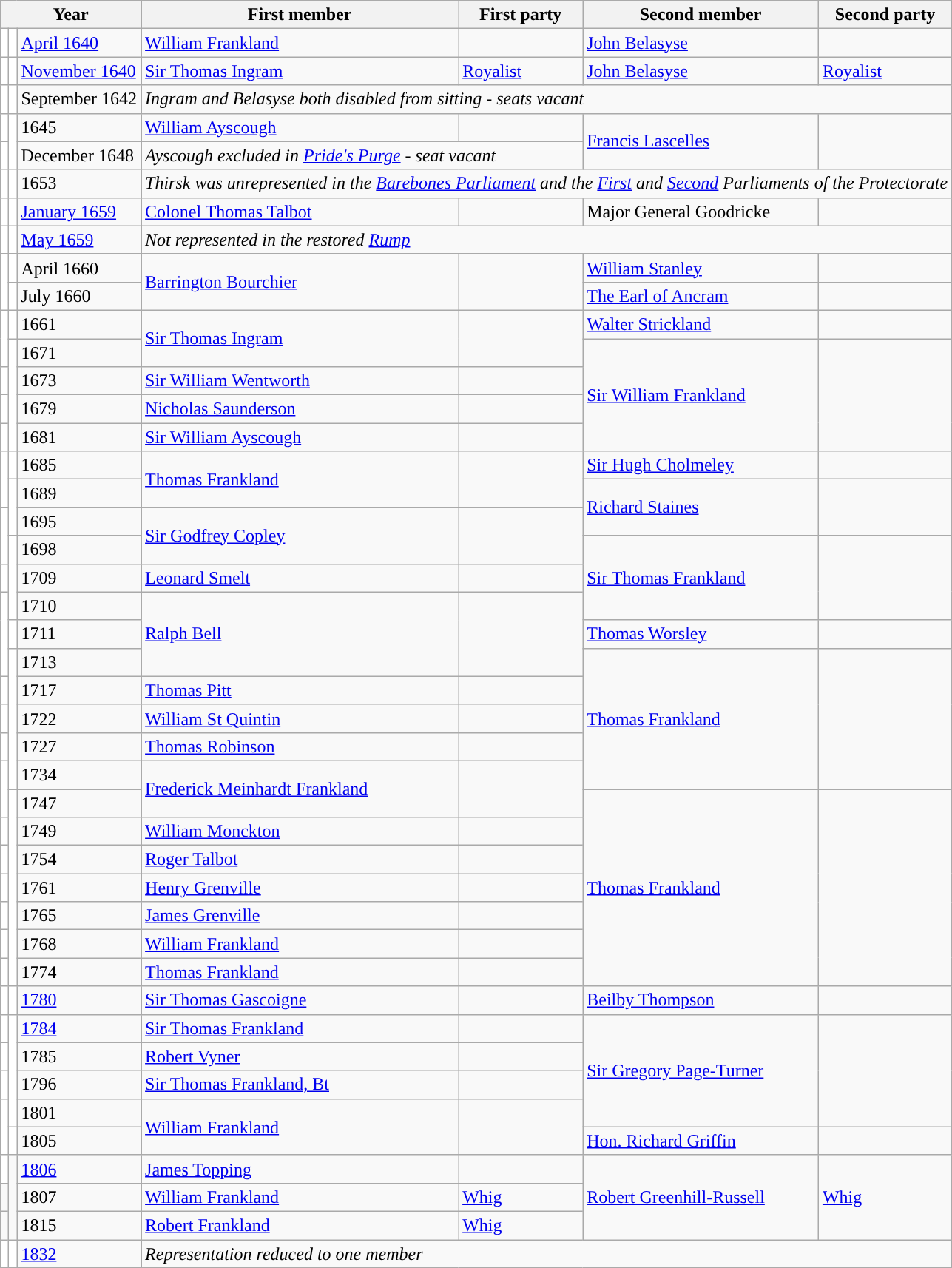<table class="wikitable">
<tr>
<th colspan="3">Year</th>
<th>First member</th>
<th>First party</th>
<th>Second member</th>
<th>Second party</th>
</tr>
<tr>
<td style="color:inherit;background-color: white"></td>
<td style="color:inherit;background-color: white"></td>
<td><a href='#'>April 1640</a></td>
<td><a href='#'>William Frankland</a></td>
<td></td>
<td><a href='#'>John Belasyse</a></td>
<td></td>
</tr>
<tr>
<td style="color:inherit;background-color: white"></td>
<td style="color:inherit;background-color: white"></td>
<td><a href='#'>November 1640</a></td>
<td><a href='#'>Sir Thomas Ingram</a></td>
<td><a href='#'>Royalist</a></td>
<td><a href='#'>John Belasyse</a></td>
<td><a href='#'>Royalist</a></td>
</tr>
<tr>
<td style="color:inherit;background-color: white"></td>
<td style="color:inherit;background-color: white"></td>
<td>September 1642</td>
<td colspan="4"><em>Ingram and Belasyse both disabled from sitting - seats vacant</em></td>
</tr>
<tr>
<td style="color:inherit;background-color: white"></td>
<td rowspan="2" style="color:inherit;background-color: white"></td>
<td>1645</td>
<td><a href='#'>William Ayscough</a></td>
<td></td>
<td rowspan="2"><a href='#'>Francis Lascelles</a></td>
<td rowspan="2"></td>
</tr>
<tr>
<td style="color:inherit;background-color: white"></td>
<td>December 1648</td>
<td colspan="2"><em>Ayscough excluded in <a href='#'>Pride's Purge</a> - seat vacant</em></td>
</tr>
<tr>
<td style="color:inherit;background-color: white"></td>
<td style="color:inherit;background-color: white"></td>
<td>1653</td>
<td colspan="4"><em>Thirsk was unrepresented in the <a href='#'>Barebones Parliament</a> and the <a href='#'>First</a> and <a href='#'>Second</a> Parliaments of the Protectorate</em></td>
</tr>
<tr>
<td style="color:inherit;background-color: white"></td>
<td style="color:inherit;background-color: white"></td>
<td><a href='#'>January 1659</a></td>
<td><a href='#'>Colonel Thomas Talbot</a></td>
<td></td>
<td>Major General Goodricke</td>
<td></td>
</tr>
<tr>
<td style="color:inherit;background-color: white"></td>
<td style="color:inherit;background-color: white"></td>
<td><a href='#'>May 1659</a></td>
<td colspan="4"><em>Not represented in the restored <a href='#'>Rump</a></em></td>
</tr>
<tr>
<td rowspan="2" style="color:inherit;background-color: white"></td>
<td style="color:inherit;background-color: white"></td>
<td>April 1660</td>
<td rowspan="2"><a href='#'>Barrington Bourchier</a></td>
<td rowspan="2"></td>
<td><a href='#'>William Stanley</a></td>
<td></td>
</tr>
<tr>
<td style="color:inherit;background-color: white"></td>
<td>July 1660</td>
<td><a href='#'>The Earl of Ancram</a></td>
<td></td>
</tr>
<tr>
<td rowspan="2" style="color:inherit;background-color: white"></td>
<td style="color:inherit;background-color: white"></td>
<td>1661</td>
<td rowspan="2"><a href='#'>Sir Thomas Ingram</a></td>
<td rowspan="2"></td>
<td><a href='#'>Walter Strickland</a></td>
<td></td>
</tr>
<tr>
<td rowspan="4" style="color:inherit;background-color: white"></td>
<td>1671</td>
<td rowspan="4"><a href='#'>Sir William Frankland</a></td>
<td rowspan="4"></td>
</tr>
<tr>
<td style="color:inherit;background-color: white"></td>
<td>1673</td>
<td><a href='#'>Sir William Wentworth</a></td>
<td></td>
</tr>
<tr>
<td style="color:inherit;background-color: white"></td>
<td>1679</td>
<td><a href='#'>Nicholas Saunderson</a></td>
<td></td>
</tr>
<tr>
<td style="color:inherit;background-color: white"></td>
<td>1681</td>
<td><a href='#'>Sir William Ayscough</a></td>
<td></td>
</tr>
<tr>
<td rowspan="2" style="color:inherit;background-color: white"></td>
<td style="color:inherit;background-color: white"></td>
<td>1685</td>
<td rowspan="2"><a href='#'>Thomas Frankland</a></td>
<td rowspan="2"></td>
<td><a href='#'>Sir Hugh Cholmeley</a></td>
<td></td>
</tr>
<tr>
<td rowspan="2" style="color:inherit;background-color: white"></td>
<td>1689</td>
<td rowspan="2"><a href='#'>Richard Staines</a></td>
<td rowspan="2"></td>
</tr>
<tr>
<td rowspan="2" style="color:inherit;background-color: white"></td>
<td>1695</td>
<td rowspan="2"><a href='#'>Sir Godfrey Copley</a></td>
<td rowspan="2"></td>
</tr>
<tr>
<td rowspan="3" style="color:inherit;background-color: white"></td>
<td>1698</td>
<td rowspan="3"><a href='#'>Sir Thomas Frankland</a></td>
<td rowspan="3"></td>
</tr>
<tr>
<td style="color:inherit;background-color: white"></td>
<td>1709</td>
<td><a href='#'>Leonard Smelt</a></td>
<td></td>
</tr>
<tr>
<td rowspan="3" style="color:inherit;background-color: white"></td>
<td>1710</td>
<td rowspan="3"><a href='#'>Ralph Bell</a></td>
<td rowspan="3"></td>
</tr>
<tr>
<td style="color:inherit;background-color: white"></td>
<td>1711</td>
<td><a href='#'>Thomas Worsley</a></td>
<td></td>
</tr>
<tr>
<td rowspan="5" style="color:inherit;background-color: white"></td>
<td>1713</td>
<td rowspan="5"><a href='#'>Thomas Frankland</a>  </td>
<td rowspan="5"></td>
</tr>
<tr>
<td style="color:inherit;background-color: white"></td>
<td>1717</td>
<td><a href='#'>Thomas Pitt</a></td>
<td></td>
</tr>
<tr>
<td style="color:inherit;background-color: white"></td>
<td>1722</td>
<td><a href='#'>William St Quintin</a></td>
<td></td>
</tr>
<tr>
<td style="color:inherit;background-color: white"></td>
<td>1727</td>
<td><a href='#'>Thomas Robinson</a></td>
<td></td>
</tr>
<tr>
<td rowspan="2" style="color:inherit;background-color: white"></td>
<td>1734</td>
<td rowspan="2"><a href='#'>Frederick Meinhardt Frankland</a></td>
<td rowspan="2"></td>
</tr>
<tr>
<td rowspan="7" style="color:inherit;background-color: white"></td>
<td>1747</td>
<td rowspan="7"><a href='#'>Thomas Frankland</a></td>
<td rowspan="7"></td>
</tr>
<tr>
<td style="color:inherit;background-color: white"></td>
<td>1749</td>
<td><a href='#'>William Monckton</a></td>
<td></td>
</tr>
<tr>
<td style="color:inherit;background-color: white"></td>
<td>1754</td>
<td><a href='#'>Roger Talbot</a></td>
<td></td>
</tr>
<tr>
<td style="color:inherit;background-color: white"></td>
<td>1761</td>
<td><a href='#'>Henry Grenville</a></td>
<td></td>
</tr>
<tr>
<td style="color:inherit;background-color: white"></td>
<td>1765</td>
<td><a href='#'>James Grenville</a></td>
<td></td>
</tr>
<tr>
<td style="color:inherit;background-color: white"></td>
<td>1768</td>
<td><a href='#'>William Frankland</a></td>
<td></td>
</tr>
<tr>
<td style="color:inherit;background-color: white"></td>
<td>1774</td>
<td><a href='#'>Thomas Frankland</a></td>
<td></td>
</tr>
<tr>
<td style="color:inherit;background-color: white"></td>
<td style="color:inherit;background-color: white"></td>
<td><a href='#'>1780</a></td>
<td><a href='#'>Sir Thomas Gascoigne</a></td>
<td></td>
<td><a href='#'>Beilby Thompson</a></td>
<td></td>
</tr>
<tr>
<td style="color:inherit;background-color: white"></td>
<td rowspan="4" style="color:inherit;background-color: white"></td>
<td><a href='#'>1784</a></td>
<td><a href='#'>Sir Thomas Frankland</a></td>
<td></td>
<td rowspan="4"><a href='#'>Sir Gregory Page-Turner</a></td>
<td rowspan="4"></td>
</tr>
<tr>
<td style="color:inherit;background-color: white"></td>
<td>1785</td>
<td><a href='#'>Robert Vyner</a></td>
<td></td>
</tr>
<tr>
<td style="color:inherit;background-color: white"></td>
<td>1796</td>
<td><a href='#'>Sir Thomas Frankland, Bt</a></td>
<td></td>
</tr>
<tr>
<td rowspan="2" style="color:inherit;background-color: white"></td>
<td>1801</td>
<td rowspan="2"><a href='#'>William Frankland</a></td>
<td rowspan="2"></td>
</tr>
<tr>
<td style="color:inherit;background-color: white"></td>
<td>1805</td>
<td><a href='#'>Hon. Richard Griffin</a></td>
<td></td>
</tr>
<tr>
<td style="color:inherit;background-color: white"></td>
<td rowspan="3" style="color:inherit;background-color: "></td>
<td><a href='#'>1806</a></td>
<td><a href='#'>James Topping</a></td>
<td></td>
<td rowspan="3"><a href='#'>Robert Greenhill-Russell</a></td>
<td rowspan="3"><a href='#'>Whig</a></td>
</tr>
<tr>
<td style="color:inherit;background-color: "></td>
<td>1807</td>
<td><a href='#'>William Frankland</a></td>
<td><a href='#'>Whig</a></td>
</tr>
<tr>
<td style="color:inherit;background-color: "></td>
<td>1815</td>
<td><a href='#'>Robert Frankland</a></td>
<td><a href='#'>Whig</a></td>
</tr>
<tr>
<td style="color:inherit;background-color: white"></td>
<td style="color:inherit;background-color: white"></td>
<td><a href='#'>1832</a></td>
<td colspan="5"><em>Representation reduced to one member</em></td>
</tr>
</table>
